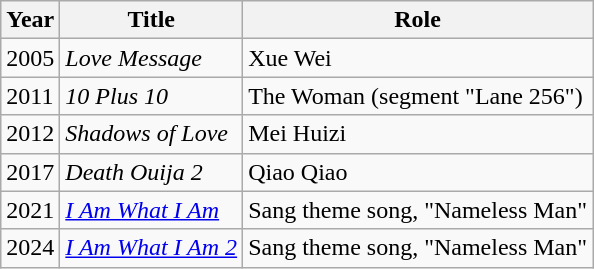<table class="wikitable sortable">
<tr>
<th>Year</th>
<th>Title</th>
<th>Role</th>
</tr>
<tr>
<td>2005</td>
<td><em>Love Message</em></td>
<td>Xue Wei</td>
</tr>
<tr>
<td>2011</td>
<td><em>10 Plus 10</em></td>
<td>The Woman (segment "Lane 256")</td>
</tr>
<tr>
<td>2012</td>
<td><em>Shadows of Love</em></td>
<td>Mei Huizi</td>
</tr>
<tr>
<td>2017</td>
<td><em>Death Ouija 2</em></td>
<td>Qiao Qiao</td>
</tr>
<tr>
<td>2021</td>
<td><em><a href='#'>I Am What I Am</a></em></td>
<td>Sang theme song, "Nameless Man"</td>
</tr>
<tr>
<td>2024</td>
<td><em><a href='#'>I Am What I Am 2</a></em></td>
<td>Sang theme song, "Nameless Man"</td>
</tr>
</table>
